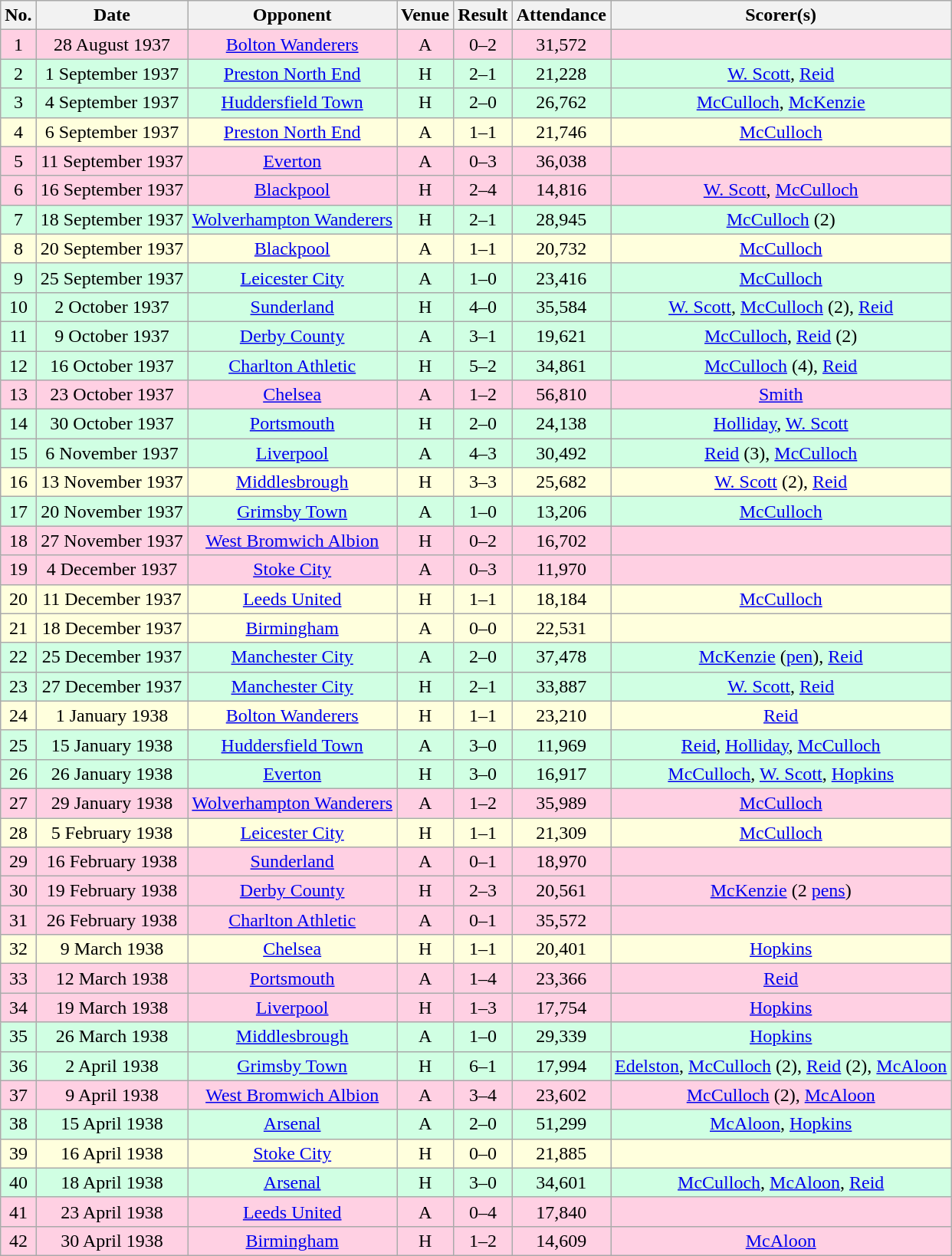<table class="wikitable sortable" style="text-align:center;">
<tr>
<th>No.</th>
<th>Date</th>
<th>Opponent</th>
<th>Venue</th>
<th>Result</th>
<th>Attendance</th>
<th>Scorer(s)</th>
</tr>
<tr style="background:#ffd0e3;">
<td>1</td>
<td>28 August 1937</td>
<td><a href='#'>Bolton Wanderers</a></td>
<td>A</td>
<td>0–2</td>
<td>31,572</td>
<td></td>
</tr>
<tr style="background:#d0ffe3;">
<td>2</td>
<td>1 September 1937</td>
<td><a href='#'>Preston North End</a></td>
<td>H</td>
<td>2–1</td>
<td>21,228</td>
<td><a href='#'>W. Scott</a>, <a href='#'>Reid</a></td>
</tr>
<tr style="background:#d0ffe3;">
<td>3</td>
<td>4 September 1937</td>
<td><a href='#'>Huddersfield Town</a></td>
<td>H</td>
<td>2–0</td>
<td>26,762</td>
<td><a href='#'>McCulloch</a>, <a href='#'>McKenzie</a></td>
</tr>
<tr style="background:#ffd;">
<td>4</td>
<td>6 September 1937</td>
<td><a href='#'>Preston North End</a></td>
<td>A</td>
<td>1–1</td>
<td>21,746</td>
<td><a href='#'>McCulloch</a></td>
</tr>
<tr style="background:#ffd0e3;">
<td>5</td>
<td>11 September 1937</td>
<td><a href='#'>Everton</a></td>
<td>A</td>
<td>0–3</td>
<td>36,038</td>
<td></td>
</tr>
<tr style="background:#ffd0e3;">
<td>6</td>
<td>16 September 1937</td>
<td><a href='#'>Blackpool</a></td>
<td>H</td>
<td>2–4</td>
<td>14,816</td>
<td><a href='#'>W. Scott</a>, <a href='#'>McCulloch</a></td>
</tr>
<tr style="background:#d0ffe3;">
<td>7</td>
<td>18 September 1937</td>
<td><a href='#'>Wolverhampton Wanderers</a></td>
<td>H</td>
<td>2–1</td>
<td>28,945</td>
<td><a href='#'>McCulloch</a> (2)</td>
</tr>
<tr style="background:#ffd;">
<td>8</td>
<td>20 September 1937</td>
<td><a href='#'>Blackpool</a></td>
<td>A</td>
<td>1–1</td>
<td>20,732</td>
<td><a href='#'>McCulloch</a></td>
</tr>
<tr style="background:#d0ffe3;">
<td>9</td>
<td>25 September 1937</td>
<td><a href='#'>Leicester City</a></td>
<td>A</td>
<td>1–0</td>
<td>23,416</td>
<td><a href='#'>McCulloch</a></td>
</tr>
<tr style="background:#d0ffe3;">
<td>10</td>
<td>2 October 1937</td>
<td><a href='#'>Sunderland</a></td>
<td>H</td>
<td>4–0</td>
<td>35,584</td>
<td><a href='#'>W. Scott</a>, <a href='#'>McCulloch</a> (2), <a href='#'>Reid</a></td>
</tr>
<tr style="background:#d0ffe3;">
<td>11</td>
<td>9 October 1937</td>
<td><a href='#'>Derby County</a></td>
<td>A</td>
<td>3–1</td>
<td>19,621</td>
<td><a href='#'>McCulloch</a>, <a href='#'>Reid</a> (2)</td>
</tr>
<tr style="background:#d0ffe3;">
<td>12</td>
<td>16 October 1937</td>
<td><a href='#'>Charlton Athletic</a></td>
<td>H</td>
<td>5–2</td>
<td>34,861</td>
<td><a href='#'>McCulloch</a> (4), <a href='#'>Reid</a></td>
</tr>
<tr style="background:#ffd0e3;">
<td>13</td>
<td>23 October 1937</td>
<td><a href='#'>Chelsea</a></td>
<td>A</td>
<td>1–2</td>
<td>56,810</td>
<td><a href='#'>Smith</a></td>
</tr>
<tr style="background:#d0ffe3;">
<td>14</td>
<td>30 October 1937</td>
<td><a href='#'>Portsmouth</a></td>
<td>H</td>
<td>2–0</td>
<td>24,138</td>
<td><a href='#'>Holliday</a>, <a href='#'>W. Scott</a></td>
</tr>
<tr style="background:#d0ffe3;">
<td>15</td>
<td>6 November 1937</td>
<td><a href='#'>Liverpool</a></td>
<td>A</td>
<td>4–3</td>
<td>30,492</td>
<td><a href='#'>Reid</a> (3), <a href='#'>McCulloch</a></td>
</tr>
<tr style="background:#ffd;">
<td>16</td>
<td>13 November 1937</td>
<td><a href='#'>Middlesbrough</a></td>
<td>H</td>
<td>3–3</td>
<td>25,682</td>
<td><a href='#'>W. Scott</a> (2), <a href='#'>Reid</a></td>
</tr>
<tr style="background:#d0ffe3;">
<td>17</td>
<td>20 November 1937</td>
<td><a href='#'>Grimsby Town</a></td>
<td>A</td>
<td>1–0</td>
<td>13,206</td>
<td><a href='#'>McCulloch</a></td>
</tr>
<tr style="background:#ffd0e3;">
<td>18</td>
<td>27 November 1937</td>
<td><a href='#'>West Bromwich Albion</a></td>
<td>H</td>
<td>0–2</td>
<td>16,702</td>
<td></td>
</tr>
<tr style="background:#ffd0e3;">
<td>19</td>
<td>4 December 1937</td>
<td><a href='#'>Stoke City</a></td>
<td>A</td>
<td>0–3</td>
<td>11,970</td>
<td></td>
</tr>
<tr style="background:#ffd;">
<td>20</td>
<td>11 December 1937</td>
<td><a href='#'>Leeds United</a></td>
<td>H</td>
<td>1–1</td>
<td>18,184</td>
<td><a href='#'>McCulloch</a></td>
</tr>
<tr style="background:#ffd;">
<td>21</td>
<td>18 December 1937</td>
<td><a href='#'>Birmingham</a></td>
<td>A</td>
<td>0–0</td>
<td>22,531</td>
<td></td>
</tr>
<tr style="background:#d0ffe3;">
<td>22</td>
<td>25 December 1937</td>
<td><a href='#'>Manchester City</a></td>
<td>A</td>
<td>2–0</td>
<td>37,478</td>
<td><a href='#'>McKenzie</a> (<a href='#'>pen</a>), <a href='#'>Reid</a></td>
</tr>
<tr style="background:#d0ffe3;">
<td>23</td>
<td>27 December 1937</td>
<td><a href='#'>Manchester City</a></td>
<td>H</td>
<td>2–1</td>
<td>33,887</td>
<td><a href='#'>W. Scott</a>, <a href='#'>Reid</a></td>
</tr>
<tr style="background:#ffd;">
<td>24</td>
<td>1 January 1938</td>
<td><a href='#'>Bolton Wanderers</a></td>
<td>H</td>
<td>1–1</td>
<td>23,210</td>
<td><a href='#'>Reid</a></td>
</tr>
<tr style="background:#d0ffe3;">
<td>25</td>
<td>15 January 1938</td>
<td><a href='#'>Huddersfield Town</a></td>
<td>A</td>
<td>3–0</td>
<td>11,969</td>
<td><a href='#'>Reid</a>, <a href='#'>Holliday</a>, <a href='#'>McCulloch</a></td>
</tr>
<tr style="background:#d0ffe3;">
<td>26</td>
<td>26 January 1938</td>
<td><a href='#'>Everton</a></td>
<td>H</td>
<td>3–0</td>
<td>16,917</td>
<td><a href='#'>McCulloch</a>, <a href='#'>W. Scott</a>, <a href='#'>Hopkins</a></td>
</tr>
<tr style="background:#ffd0e3;">
<td>27</td>
<td>29 January 1938</td>
<td><a href='#'>Wolverhampton Wanderers</a></td>
<td>A</td>
<td>1–2</td>
<td>35,989</td>
<td><a href='#'>McCulloch</a></td>
</tr>
<tr style="background:#ffd;">
<td>28</td>
<td>5 February 1938</td>
<td><a href='#'>Leicester City</a></td>
<td>H</td>
<td>1–1</td>
<td>21,309</td>
<td><a href='#'>McCulloch</a></td>
</tr>
<tr style="background:#ffd0e3;">
<td>29</td>
<td>16 February 1938</td>
<td><a href='#'>Sunderland</a></td>
<td>A</td>
<td>0–1</td>
<td>18,970</td>
<td></td>
</tr>
<tr style="background:#ffd0e3;">
<td>30</td>
<td>19 February 1938</td>
<td><a href='#'>Derby County</a></td>
<td>H</td>
<td>2–3</td>
<td>20,561</td>
<td><a href='#'>McKenzie</a> (2 <a href='#'>pens</a>)</td>
</tr>
<tr style="background:#ffd0e3;">
<td>31</td>
<td>26 February 1938</td>
<td><a href='#'>Charlton Athletic</a></td>
<td>A</td>
<td>0–1</td>
<td>35,572</td>
<td></td>
</tr>
<tr style="background:#ffd;">
<td>32</td>
<td>9 March 1938</td>
<td><a href='#'>Chelsea</a></td>
<td>H</td>
<td>1–1</td>
<td>20,401</td>
<td><a href='#'>Hopkins</a></td>
</tr>
<tr style="background:#ffd0e3;">
<td>33</td>
<td>12 March 1938</td>
<td><a href='#'>Portsmouth</a></td>
<td>A</td>
<td>1–4</td>
<td>23,366</td>
<td><a href='#'>Reid</a></td>
</tr>
<tr style="background:#ffd0e3;">
<td>34</td>
<td>19 March 1938</td>
<td><a href='#'>Liverpool</a></td>
<td>H</td>
<td>1–3</td>
<td>17,754</td>
<td><a href='#'>Hopkins</a></td>
</tr>
<tr style="background:#d0ffe3;">
<td>35</td>
<td>26 March 1938</td>
<td><a href='#'>Middlesbrough</a></td>
<td>A</td>
<td>1–0</td>
<td>29,339</td>
<td><a href='#'>Hopkins</a></td>
</tr>
<tr style="background:#d0ffe3;">
<td>36</td>
<td>2 April 1938</td>
<td><a href='#'>Grimsby Town</a></td>
<td>H</td>
<td>6–1</td>
<td>17,994</td>
<td><a href='#'>Edelston</a>, <a href='#'>McCulloch</a> (2), <a href='#'>Reid</a> (2), <a href='#'>McAloon</a></td>
</tr>
<tr style="background:#ffd0e3;">
<td>37</td>
<td>9 April 1938</td>
<td><a href='#'>West Bromwich Albion</a></td>
<td>A</td>
<td>3–4</td>
<td>23,602</td>
<td><a href='#'>McCulloch</a> (2), <a href='#'>McAloon</a></td>
</tr>
<tr style="background:#d0ffe3;">
<td>38</td>
<td>15 April 1938</td>
<td><a href='#'>Arsenal</a></td>
<td>A</td>
<td>2–0</td>
<td>51,299</td>
<td><a href='#'>McAloon</a>, <a href='#'>Hopkins</a></td>
</tr>
<tr style="background:#ffd;">
<td>39</td>
<td>16 April 1938</td>
<td><a href='#'>Stoke City</a></td>
<td>H</td>
<td>0–0</td>
<td>21,885</td>
<td></td>
</tr>
<tr style="background:#d0ffe3;">
<td>40</td>
<td>18 April 1938</td>
<td><a href='#'>Arsenal</a></td>
<td>H</td>
<td>3–0</td>
<td>34,601</td>
<td><a href='#'>McCulloch</a>, <a href='#'>McAloon</a>, <a href='#'>Reid</a></td>
</tr>
<tr style="background:#ffd0e3;">
<td>41</td>
<td>23 April 1938</td>
<td><a href='#'>Leeds United</a></td>
<td>A</td>
<td>0–4</td>
<td>17,840</td>
<td></td>
</tr>
<tr style="background:#ffd0e3;">
<td>42</td>
<td>30 April 1938</td>
<td><a href='#'>Birmingham</a></td>
<td>H</td>
<td>1–2</td>
<td>14,609</td>
<td><a href='#'>McAloon</a></td>
</tr>
</table>
